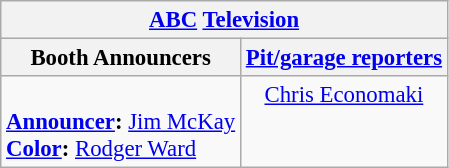<table class="wikitable" style="font-size: 95%;">
<tr>
<th colspan=2><a href='#'>ABC</a> <a href='#'>Television</a></th>
</tr>
<tr>
<th>Booth Announcers</th>
<th><a href='#'>Pit/garage reporters</a></th>
</tr>
<tr>
<td valign="top"><br><strong><a href='#'>Announcer</a>:</strong> <a href='#'>Jim McKay</a><br>
<strong><a href='#'>Color</a>:</strong> <a href='#'>Rodger Ward</a><br></td>
<td align="center" valign="top"><a href='#'>Chris Economaki</a></td>
</tr>
</table>
